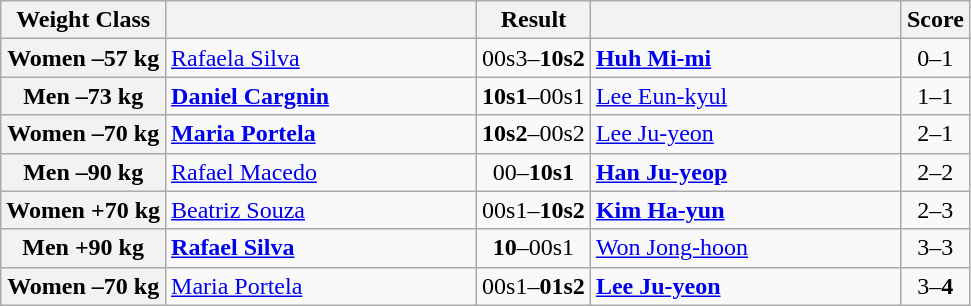<table class="wikitable">
<tr>
<th>Weight Class</th>
<th style="width: 200px;"></th>
<th>Result</th>
<th style="width: 200px;"></th>
<th>Score</th>
</tr>
<tr>
<th>Women –57 kg</th>
<td><a href='#'>Rafaela Silva</a></td>
<td align=center>00s3–<strong>10s2</strong></td>
<td><strong><a href='#'>Huh Mi-mi</a></strong></td>
<td align=center>0–1</td>
</tr>
<tr>
<th>Men –73 kg</th>
<td><strong><a href='#'>Daniel Cargnin</a></strong></td>
<td align=center><strong>10s1</strong>–00s1</td>
<td><a href='#'>Lee Eun-kyul</a></td>
<td align=center>1–1</td>
</tr>
<tr>
<th>Women –70 kg</th>
<td><strong><a href='#'>Maria Portela</a></strong></td>
<td align=center><strong>10s2</strong>–00s2</td>
<td><a href='#'>Lee Ju-yeon</a></td>
<td align=center>2–1</td>
</tr>
<tr>
<th>Men –90 kg</th>
<td><a href='#'>Rafael Macedo</a></td>
<td align=center>00–<strong>10s1</strong></td>
<td><strong><a href='#'>Han Ju-yeop</a></strong></td>
<td align=center>2–2</td>
</tr>
<tr>
<th>Women +70 kg</th>
<td><a href='#'>Beatriz Souza</a></td>
<td align=center>00s1–<strong>10s2</strong></td>
<td><strong><a href='#'>Kim Ha-yun</a></strong></td>
<td align=center>2–3</td>
</tr>
<tr>
<th>Men +90 kg</th>
<td><strong><a href='#'>Rafael Silva</a></strong></td>
<td align=center><strong>10</strong>–00s1</td>
<td><a href='#'>Won Jong-hoon</a></td>
<td align=center>3–3</td>
</tr>
<tr>
<th>Women –70 kg</th>
<td><a href='#'>Maria Portela</a></td>
<td align=center>00s1–<strong>01s2</strong></td>
<td><strong><a href='#'>Lee Ju-yeon</a></strong></td>
<td align=center>3–<strong>4</strong></td>
</tr>
</table>
